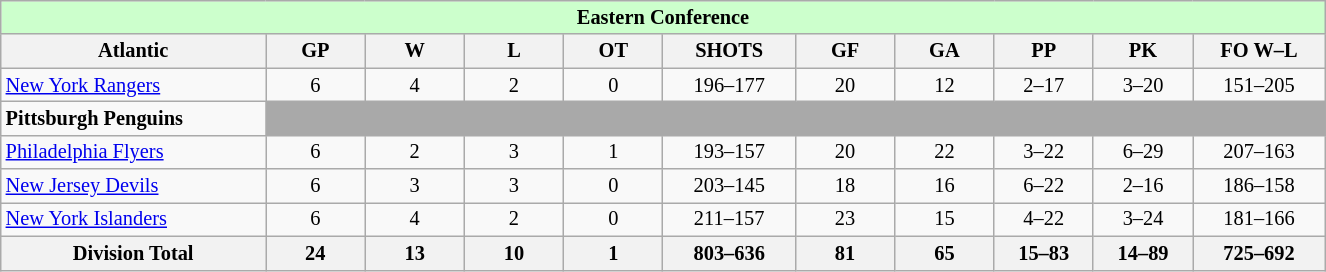<table class="wikitable" style="text-align:center; width:65em; font-size:85%;">
<tr style="background:#cfc; font-weight:bold;">
<td colspan=11>Eastern Conference</td>
</tr>
<tr>
<th width="20%">Atlantic</th>
<th width="7.5%">GP</th>
<th width="7.5%">W</th>
<th width="7.5%">L</th>
<th width="7.5%">OT</th>
<th width="10%">SHOTS</th>
<th width="7.5%">GF</th>
<th width="7.5%">GA</th>
<th width="7.5%">PP</th>
<th width="7.5%">PK</th>
<th width="10%">FO W–L</th>
</tr>
<tr>
<td align=left><a href='#'>New York Rangers</a></td>
<td>6</td>
<td>4</td>
<td>2</td>
<td>0</td>
<td>196–177</td>
<td>20</td>
<td>12</td>
<td>2–17</td>
<td>3–20</td>
<td>151–205</td>
</tr>
<tr>
<td align=left><strong>Pittsburgh Penguins</strong></td>
<td style="background:darkgray;" colspan=10></td>
</tr>
<tr>
<td align=left><a href='#'>Philadelphia Flyers</a></td>
<td>6</td>
<td>2</td>
<td>3</td>
<td>1</td>
<td>193–157</td>
<td>20</td>
<td>22</td>
<td>3–22</td>
<td>6–29</td>
<td>207–163</td>
</tr>
<tr>
<td align=left><a href='#'>New Jersey Devils</a></td>
<td>6</td>
<td>3</td>
<td>3</td>
<td>0</td>
<td>203–145</td>
<td>18</td>
<td>16</td>
<td>6–22</td>
<td>2–16</td>
<td>186–158</td>
</tr>
<tr>
<td align=left><a href='#'>New York Islanders</a></td>
<td>6</td>
<td>4</td>
<td>2</td>
<td>0</td>
<td>211–157</td>
<td>23</td>
<td>15</td>
<td>4–22</td>
<td>3–24</td>
<td>181–166</td>
</tr>
<tr>
<th>Division Total</th>
<th>24</th>
<th>13</th>
<th>10</th>
<th>1</th>
<th>803–636</th>
<th>81</th>
<th>65</th>
<th>15–83</th>
<th>14–89</th>
<th>725–692</th>
</tr>
</table>
